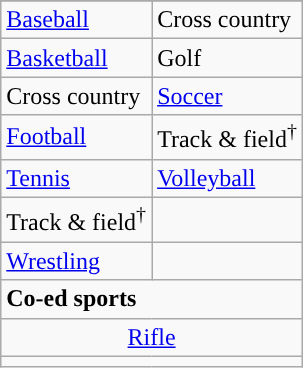<table class="wikitable" style=" ">
<tr>
</tr>
<tr>
<td><a href='#'>Baseball</a></td>
<td>Cross country</td>
</tr>
<tr>
<td><a href='#'>Basketball</a></td>
<td>Golf</td>
</tr>
<tr>
<td>Cross country</td>
<td><a href='#'>Soccer</a></td>
</tr>
<tr>
<td><a href='#'>Football</a></td>
<td>Track & field<sup>†</sup></td>
</tr>
<tr>
<td><a href='#'>Tennis</a></td>
<td><a href='#'>Volleyball</a></td>
</tr>
<tr>
<td>Track & field<sup>†</sup></td>
<td></td>
</tr>
<tr>
<td><a href='#'>Wrestling</a></td>
<td></td>
</tr>
<tr>
<td colspan="2"><strong>Co-ed sports</strong></td>
</tr>
<tr style="text-align:center">
<td colspan="2"><a href='#'>Rifle</a></td>
</tr>
<tr>
<td colspan="2"></td>
</tr>
</table>
